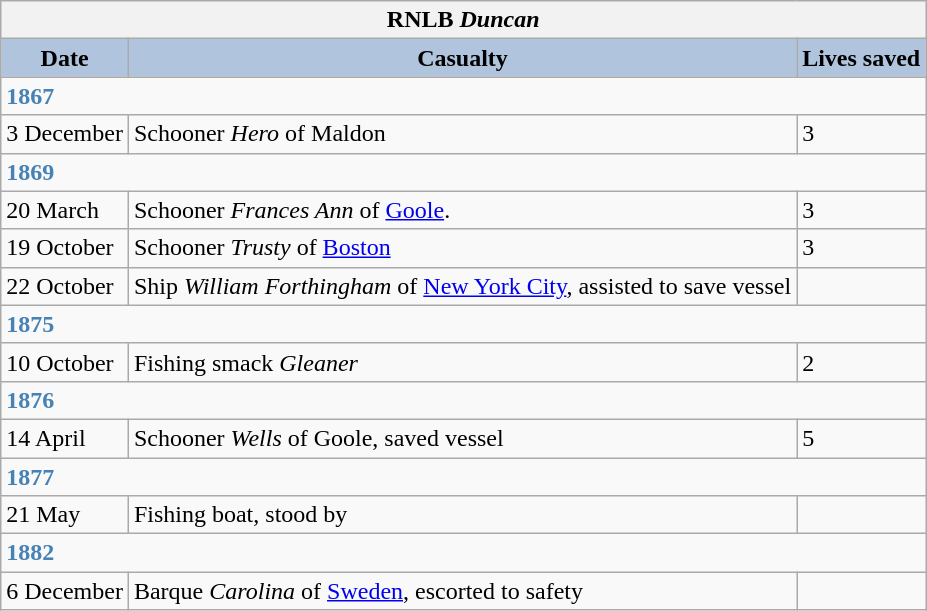<table class="wikitable">
<tr>
<th colspan="3">RNLB <em>Duncan</em> <br></th>
</tr>
<tr>
<th style="text-align: center; background: LightSteelBlue">Date</th>
<th style="text-align: center; background: LightSteelBlue">Casualty</th>
<th style="text-align: center; background: LightSteelBlue">Lives saved</th>
</tr>
<tr>
<td colspan="3" style="color:steelblue"><strong>1867</strong></td>
</tr>
<tr>
<td>3 December</td>
<td>Schooner <em>Hero</em> of Maldon</td>
<td>3</td>
</tr>
<tr>
<td colspan="3" style="color:steelblue"><strong>1869</strong></td>
</tr>
<tr>
<td>20 March</td>
<td>Schooner <em>Frances Ann</em> of <a href='#'>Goole</a>.</td>
<td>3</td>
</tr>
<tr>
<td>19 October</td>
<td>Schooner <em>Trusty</em> of <a href='#'>Boston</a></td>
<td>3</td>
</tr>
<tr>
<td>22 October</td>
<td>Ship <em>William Forthingham</em> of <a href='#'>New York City</a>, assisted to save vessel</td>
<td></td>
</tr>
<tr>
<td colspan="3" style="color:steelblue"><strong>1875</strong></td>
</tr>
<tr>
<td>10 October</td>
<td>Fishing smack <em>Gleaner</em></td>
<td>2</td>
</tr>
<tr>
<td colspan="3" style="color:steelblue"><strong>1876</strong></td>
</tr>
<tr>
<td>14 April</td>
<td>Schooner  <em>Wells</em> of Goole, saved vessel</td>
<td>5</td>
</tr>
<tr>
<td colspan="3" style="color:steelblue"><strong>1877</strong></td>
</tr>
<tr>
<td>21 May</td>
<td>Fishing boat, stood by</td>
<td></td>
</tr>
<tr>
<td colspan="3" style="color:steelblue"><strong>1882</strong></td>
</tr>
<tr>
<td>6 December</td>
<td>Barque <em>Carolina</em> of <a href='#'>Sweden</a>, escorted to safety</td>
<td></td>
</tr>
</table>
